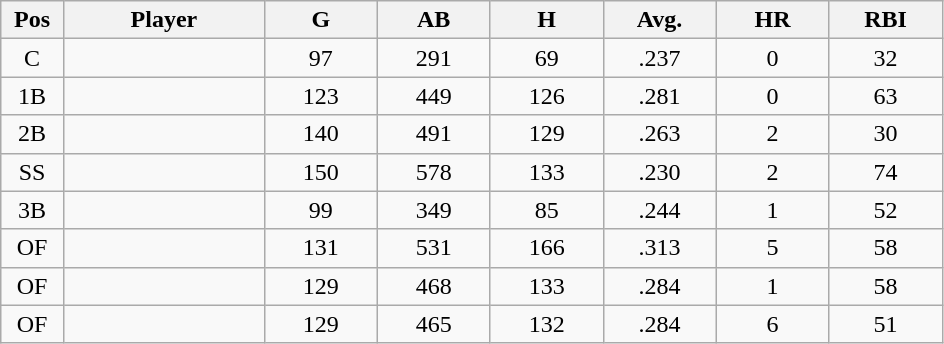<table class="wikitable sortable">
<tr>
<th bgcolor="#DDDDFF" width="5%">Pos</th>
<th bgcolor="#DDDDFF" width="16%">Player</th>
<th bgcolor="#DDDDFF" width="9%">G</th>
<th bgcolor="#DDDDFF" width="9%">AB</th>
<th bgcolor="#DDDDFF" width="9%">H</th>
<th bgcolor="#DDDDFF" width="9%">Avg.</th>
<th bgcolor="#DDDDFF" width="9%">HR</th>
<th bgcolor="#DDDDFF" width="9%">RBI</th>
</tr>
<tr align="center">
<td>C</td>
<td></td>
<td>97</td>
<td>291</td>
<td>69</td>
<td>.237</td>
<td>0</td>
<td>32</td>
</tr>
<tr align="center">
<td>1B</td>
<td></td>
<td>123</td>
<td>449</td>
<td>126</td>
<td>.281</td>
<td>0</td>
<td>63</td>
</tr>
<tr align="center">
<td>2B</td>
<td></td>
<td>140</td>
<td>491</td>
<td>129</td>
<td>.263</td>
<td>2</td>
<td>30</td>
</tr>
<tr align="center">
<td>SS</td>
<td></td>
<td>150</td>
<td>578</td>
<td>133</td>
<td>.230</td>
<td>2</td>
<td>74</td>
</tr>
<tr align="center">
<td>3B</td>
<td></td>
<td>99</td>
<td>349</td>
<td>85</td>
<td>.244</td>
<td>1</td>
<td>52</td>
</tr>
<tr align="center">
<td>OF</td>
<td></td>
<td>131</td>
<td>531</td>
<td>166</td>
<td>.313</td>
<td>5</td>
<td>58</td>
</tr>
<tr align="center">
<td>OF</td>
<td></td>
<td>129</td>
<td>468</td>
<td>133</td>
<td>.284</td>
<td>1</td>
<td>58</td>
</tr>
<tr align="center">
<td>OF</td>
<td></td>
<td>129</td>
<td>465</td>
<td>132</td>
<td>.284</td>
<td>6</td>
<td>51</td>
</tr>
</table>
